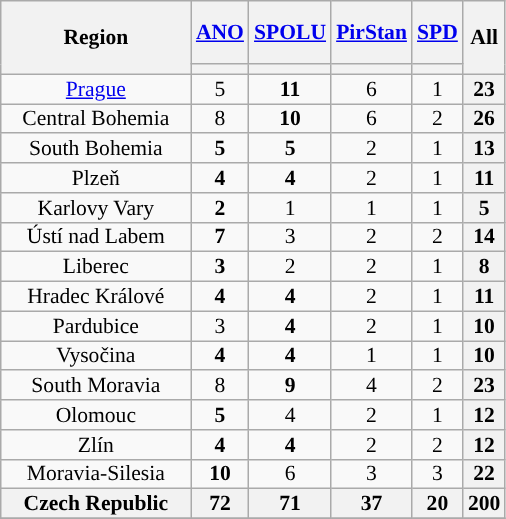<table class="wikitable sortable" style="text-align:center; font-size:90%; line-height:13px;">
<tr style="height:42px;">
<th style="width:120px;" rowspan="2">Region</th>
<th><a href='#'><span>ANO</span></a></th>
<th><a href='#'><span>SPOLU</span></a></th>
<th><a href='#'><span>PirStan</span></a></th>
<th><a href='#'><span>SPD</span></a></th>
<th style="width:20px;" rowspan="2">All</th>
</tr>
<tr class="sorttop">
<th class="unsortable" style="color:inherit;background:"></th>
<th class="unsortable" style="color:inherit;background:"></th>
<th class="unsortable" style="color:inherit;background:"></th>
<th class="unsortable" style="color:inherit;background:"></th>
</tr>
<tr>
<td><a href='#'>Prague</a></td>
<td>5</td>
<td><strong>11</strong></td>
<td>6</td>
<td>1</td>
<th>23</th>
</tr>
<tr>
<td>Central Bohemia</td>
<td>8</td>
<td><strong>10</strong></td>
<td>6</td>
<td>2</td>
<th>26</th>
</tr>
<tr>
<td>South Bohemia</td>
<td><strong>5</strong></td>
<td><strong>5</strong></td>
<td>2</td>
<td>1</td>
<th>13</th>
</tr>
<tr>
<td>Plzeň</td>
<td><strong>4</strong></td>
<td><strong>4</strong></td>
<td>2</td>
<td>1</td>
<th>11</th>
</tr>
<tr>
<td>Karlovy Vary</td>
<td><strong>2</strong></td>
<td>1</td>
<td>1</td>
<td>1</td>
<th>5</th>
</tr>
<tr>
<td>Ústí nad Labem</td>
<td><strong>7</strong></td>
<td>3</td>
<td>2</td>
<td>2</td>
<th>14</th>
</tr>
<tr>
<td>Liberec</td>
<td><strong>3</strong></td>
<td>2</td>
<td>2</td>
<td>1</td>
<th>8</th>
</tr>
<tr>
<td>Hradec Králové</td>
<td><strong>4</strong></td>
<td><strong>4</strong></td>
<td>2</td>
<td>1</td>
<th>11</th>
</tr>
<tr>
<td>Pardubice</td>
<td>3</td>
<td><strong>4</strong></td>
<td>2</td>
<td>1</td>
<th>10</th>
</tr>
<tr>
<td>Vysočina</td>
<td><strong>4</strong></td>
<td><strong>4</strong></td>
<td>1</td>
<td>1</td>
<th>10</th>
</tr>
<tr>
<td>South Moravia</td>
<td>8</td>
<td><strong>9</strong></td>
<td>4</td>
<td>2</td>
<th>23</th>
</tr>
<tr>
<td>Olomouc</td>
<td><strong>5</strong></td>
<td>4</td>
<td>2</td>
<td>1</td>
<th>12</th>
</tr>
<tr>
<td>Zlín</td>
<td><strong>4</strong></td>
<td><strong>4</strong></td>
<td>2</td>
<td>2</td>
<th>12</th>
</tr>
<tr>
<td>Moravia-Silesia</td>
<td><strong>10</strong></td>
<td>6</td>
<td>3</td>
<td>3</td>
<th>22</th>
</tr>
<tr class="sortbottom">
<th>Czech Republic</th>
<th><strong>72</strong></th>
<th>71</th>
<th>37</th>
<th>20</th>
<th>200</th>
</tr>
<tr class="sortbottom">
</tr>
</table>
